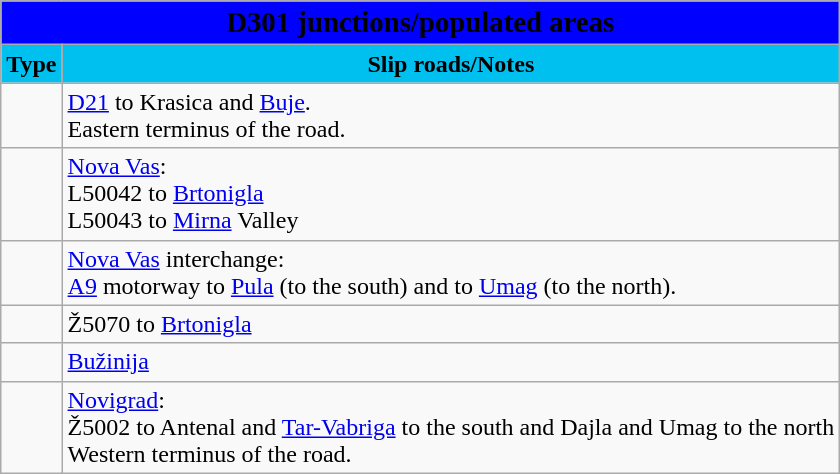<table class="wikitable">
<tr>
<td colspan=2 bgcolor=blue align=center style=margin-top:15><span><big><strong>D301 junctions/populated areas</strong></big></span></td>
</tr>
<tr>
<td align=center bgcolor=00c0f0><strong>Type</strong></td>
<td align=center bgcolor=00c0f0><strong>Slip roads/Notes</strong></td>
</tr>
<tr>
<td></td>
<td> <a href='#'>D21</a> to Krasica and <a href='#'>Buje</a>.<br>Eastern terminus of the road.</td>
</tr>
<tr>
<td></td>
<td><a href='#'>Nova Vas</a>:<br>L50042 to <a href='#'>Brtonigla</a><br>L50043 to <a href='#'>Mirna</a> Valley</td>
</tr>
<tr>
<td></td>
<td><a href='#'>Nova Vas</a> interchange:<br> <a href='#'>A9</a> motorway to <a href='#'>Pula</a> (to the south) and to <a href='#'>Umag</a> (to the north).</td>
</tr>
<tr>
<td></td>
<td>Ž5070 to <a href='#'>Brtonigla</a></td>
</tr>
<tr>
<td></td>
<td><a href='#'>Bužinija</a></td>
</tr>
<tr>
<td></td>
<td><a href='#'>Novigrad</a>:<br>Ž5002 to Antenal and <a href='#'>Tar-Vabriga</a> to the south and Dajla and Umag to the north<br>Western terminus of the road.</td>
</tr>
</table>
